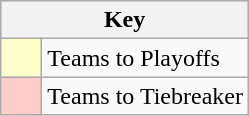<table class="wikitable" style="text-align: center;">
<tr>
<th colspan=2>Key</th>
</tr>
<tr>
<td style="background:#ffffcc; width:20px;"></td>
<td align=left>Teams to Playoffs</td>
</tr>
<tr>
<td style="background:#ffcccc; width:20px;"></td>
<td align=left>Teams to Tiebreaker</td>
</tr>
</table>
